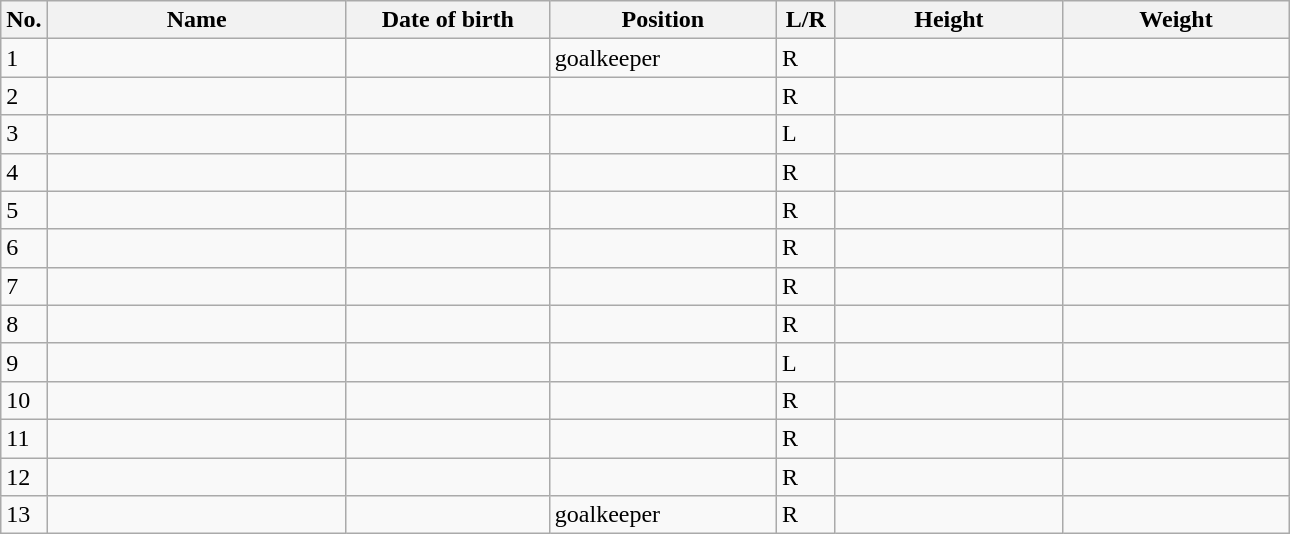<table class=wikitable sortable style=font-size:100%; text-align:center;>
<tr>
<th>No.</th>
<th style=width:12em>Name</th>
<th style=width:8em>Date of birth</th>
<th style=width:9em>Position</th>
<th style=width:2em>L/R</th>
<th style=width:9em>Height</th>
<th style=width:9em>Weight</th>
</tr>
<tr>
<td>1</td>
<td align=left></td>
<td></td>
<td>goalkeeper</td>
<td>R</td>
<td></td>
<td></td>
</tr>
<tr>
<td>2</td>
<td align=left></td>
<td></td>
<td></td>
<td>R</td>
<td></td>
<td></td>
</tr>
<tr>
<td>3</td>
<td align=left></td>
<td></td>
<td></td>
<td>L</td>
<td></td>
<td></td>
</tr>
<tr>
<td>4</td>
<td align=left></td>
<td></td>
<td></td>
<td>R</td>
<td></td>
<td></td>
</tr>
<tr>
<td>5</td>
<td align=left></td>
<td></td>
<td></td>
<td>R</td>
<td></td>
<td></td>
</tr>
<tr>
<td>6</td>
<td align=left></td>
<td></td>
<td></td>
<td>R</td>
<td></td>
<td></td>
</tr>
<tr>
<td>7</td>
<td align=left></td>
<td></td>
<td></td>
<td>R</td>
<td></td>
<td></td>
</tr>
<tr>
<td>8</td>
<td align=left></td>
<td></td>
<td></td>
<td>R</td>
<td></td>
<td></td>
</tr>
<tr>
<td>9</td>
<td align=left></td>
<td></td>
<td></td>
<td>L</td>
<td></td>
<td></td>
</tr>
<tr>
<td>10</td>
<td align=left></td>
<td></td>
<td></td>
<td>R</td>
<td></td>
<td></td>
</tr>
<tr>
<td>11</td>
<td align=left></td>
<td></td>
<td></td>
<td>R</td>
<td></td>
<td></td>
</tr>
<tr>
<td>12</td>
<td align=left></td>
<td></td>
<td></td>
<td>R</td>
<td></td>
<td></td>
</tr>
<tr>
<td>13</td>
<td align=left></td>
<td></td>
<td>goalkeeper</td>
<td>R</td>
<td></td>
<td></td>
</tr>
</table>
